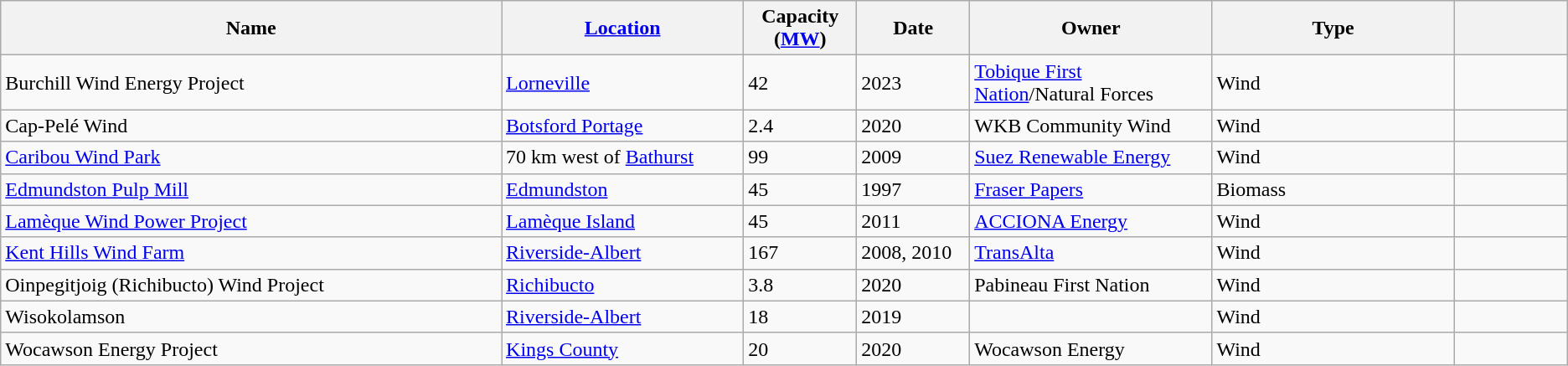<table class="wikitable sortable">
<tr>
<th width="31%">Name</th>
<th width="15%"><a href='#'>Location</a></th>
<th width="7%">Capacity (<a href='#'>MW</a>)</th>
<th width="7%">Date</th>
<th width="15%">Owner</th>
<th width="15%">Type</th>
<th width="7%"></th>
</tr>
<tr>
<td>Burchill Wind Energy Project</td>
<td><a href='#'>Lorneville</a></td>
<td>42</td>
<td>2023</td>
<td><a href='#'>Tobique First Nation</a>/Natural Forces</td>
<td>Wind</td>
<td></td>
</tr>
<tr>
<td>Cap-Pelé Wind</td>
<td><a href='#'>Botsford Portage</a></td>
<td>2.4</td>
<td>2020</td>
<td>WKB Community Wind</td>
<td>Wind</td>
<td></td>
</tr>
<tr>
<td><a href='#'>Caribou Wind Park</a></td>
<td>70 km west of <a href='#'>Bathurst</a></td>
<td>99</td>
<td>2009</td>
<td><a href='#'>Suez Renewable Energy</a></td>
<td>Wind</td>
<td></td>
</tr>
<tr>
<td><a href='#'>Edmundston Pulp Mill</a></td>
<td><a href='#'>Edmundston</a></td>
<td>45</td>
<td>1997</td>
<td><a href='#'>Fraser Papers</a></td>
<td>Biomass</td>
<td></td>
</tr>
<tr>
<td><a href='#'>Lamèque Wind Power Project</a></td>
<td><a href='#'>Lamèque Island</a></td>
<td>45</td>
<td>2011</td>
<td><a href='#'>ACCIONA Energy</a></td>
<td>Wind</td>
<td></td>
</tr>
<tr>
<td><a href='#'>Kent Hills Wind Farm</a></td>
<td><a href='#'>Riverside-Albert</a></td>
<td>167</td>
<td>2008, 2010</td>
<td><a href='#'>TransAlta</a></td>
<td>Wind</td>
<td></td>
</tr>
<tr>
<td>Oinpegitjoig (Richibucto) Wind Project</td>
<td><a href='#'>Richibucto</a></td>
<td>3.8</td>
<td>2020</td>
<td>Pabineau First Nation</td>
<td>Wind</td>
<td></td>
</tr>
<tr>
<td>Wisokolamson</td>
<td><a href='#'>Riverside-Albert</a></td>
<td>18</td>
<td>2019</td>
<td></td>
<td>Wind</td>
<td></td>
</tr>
<tr>
<td>Wocawson Energy Project</td>
<td><a href='#'>Kings County</a></td>
<td>20</td>
<td>2020</td>
<td>Wocawson Energy</td>
<td>Wind</td>
<td></td>
</tr>
</table>
